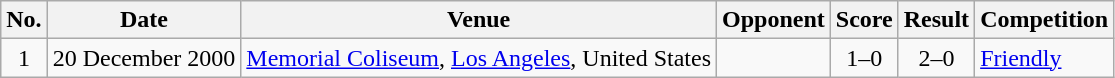<table class="wikitable sortable">
<tr>
<th scope="col">No.</th>
<th scope="col">Date</th>
<th scope="col">Venue</th>
<th scope="col">Opponent</th>
<th scope="col">Score</th>
<th scope="col">Result</th>
<th scope="col">Competition</th>
</tr>
<tr>
<td style="text-align:center">1</td>
<td>20 December 2000</td>
<td><a href='#'>Memorial Coliseum</a>, <a href='#'>Los Angeles</a>, United States</td>
<td></td>
<td style="text-align:center">1–0</td>
<td style="text-align:center">2–0</td>
<td><a href='#'>Friendly</a></td>
</tr>
</table>
